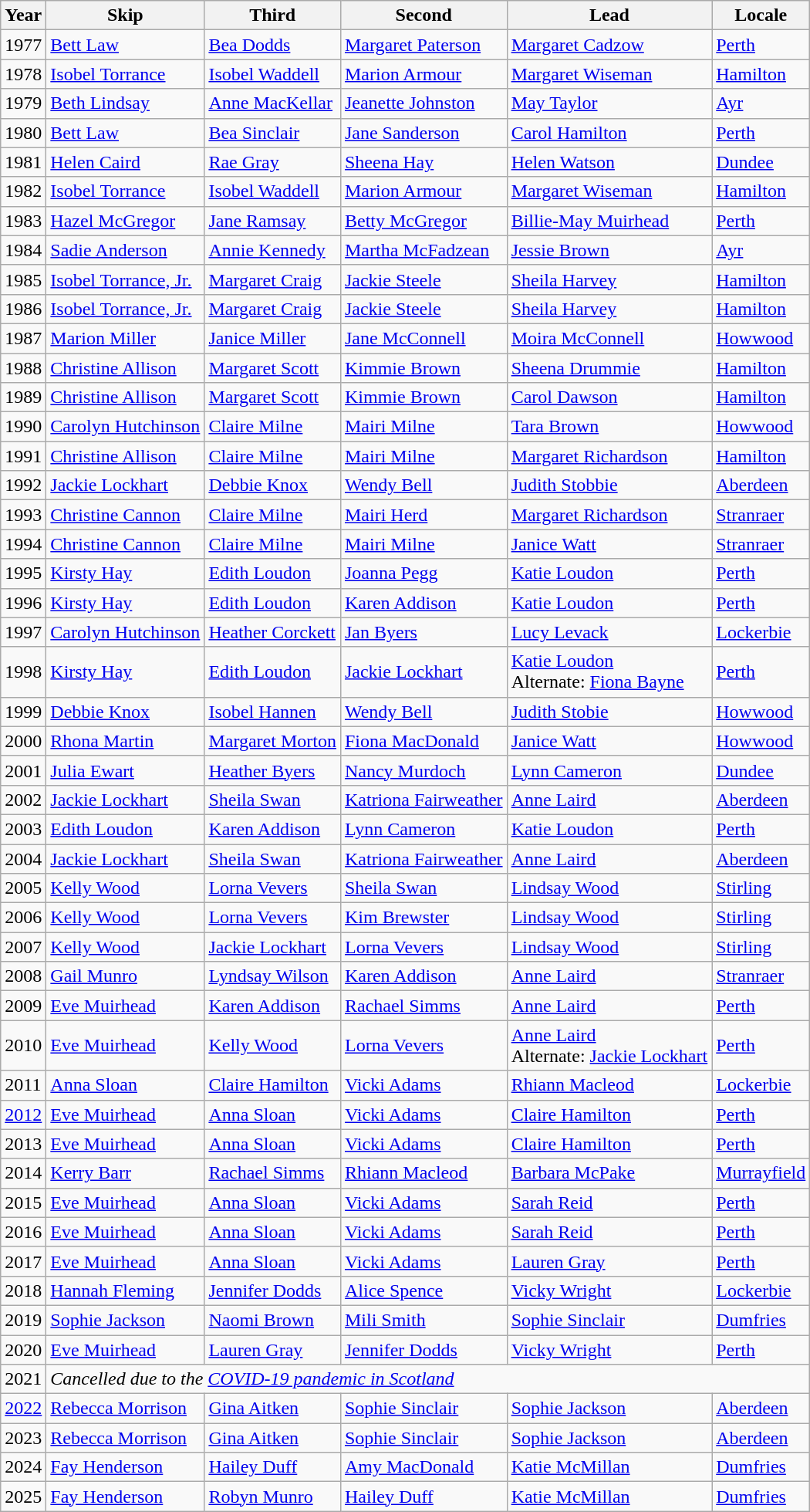<table class="wikitable">
<tr>
<th scope="col">Year</th>
<th scope="col">Skip</th>
<th scope="col">Third</th>
<th scope="col">Second</th>
<th scope="col">Lead</th>
<th scope="col">Locale</th>
</tr>
<tr>
<td>1977</td>
<td><a href='#'>Bett Law</a></td>
<td><a href='#'>Bea Dodds</a></td>
<td><a href='#'>Margaret Paterson</a></td>
<td><a href='#'>Margaret Cadzow</a></td>
<td><a href='#'>Perth</a></td>
</tr>
<tr>
<td>1978</td>
<td><a href='#'>Isobel Torrance</a></td>
<td><a href='#'>Isobel Waddell</a></td>
<td><a href='#'>Marion Armour</a></td>
<td><a href='#'>Margaret Wiseman</a></td>
<td><a href='#'>Hamilton</a></td>
</tr>
<tr>
<td>1979</td>
<td><a href='#'>Beth Lindsay</a></td>
<td><a href='#'>Anne MacKellar</a></td>
<td><a href='#'>Jeanette Johnston</a></td>
<td><a href='#'>May Taylor</a></td>
<td><a href='#'>Ayr</a></td>
</tr>
<tr>
<td>1980</td>
<td><a href='#'>Bett Law</a></td>
<td><a href='#'>Bea Sinclair</a></td>
<td><a href='#'>Jane Sanderson</a></td>
<td><a href='#'>Carol Hamilton</a></td>
<td><a href='#'>Perth</a></td>
</tr>
<tr>
<td>1981</td>
<td><a href='#'>Helen Caird</a></td>
<td><a href='#'>Rae Gray</a></td>
<td><a href='#'>Sheena Hay</a></td>
<td><a href='#'>Helen Watson</a></td>
<td><a href='#'>Dundee</a></td>
</tr>
<tr>
<td>1982</td>
<td><a href='#'>Isobel Torrance</a></td>
<td><a href='#'>Isobel Waddell</a></td>
<td><a href='#'>Marion Armour</a></td>
<td><a href='#'>Margaret Wiseman</a></td>
<td><a href='#'>Hamilton</a></td>
</tr>
<tr>
<td>1983</td>
<td><a href='#'>Hazel McGregor</a></td>
<td><a href='#'>Jane Ramsay</a></td>
<td><a href='#'>Betty McGregor</a></td>
<td><a href='#'>Billie-May Muirhead</a></td>
<td><a href='#'>Perth</a></td>
</tr>
<tr>
<td>1984</td>
<td><a href='#'>Sadie Anderson</a></td>
<td><a href='#'>Annie Kennedy</a></td>
<td><a href='#'>Martha McFadzean</a></td>
<td><a href='#'>Jessie Brown</a></td>
<td><a href='#'>Ayr</a></td>
</tr>
<tr>
<td>1985</td>
<td><a href='#'>Isobel Torrance, Jr.</a></td>
<td><a href='#'>Margaret Craig</a></td>
<td><a href='#'>Jackie Steele</a></td>
<td><a href='#'>Sheila Harvey</a></td>
<td><a href='#'>Hamilton</a></td>
</tr>
<tr>
<td>1986</td>
<td><a href='#'>Isobel Torrance, Jr.</a></td>
<td><a href='#'>Margaret Craig</a></td>
<td><a href='#'>Jackie Steele</a></td>
<td><a href='#'>Sheila Harvey</a></td>
<td><a href='#'>Hamilton</a></td>
</tr>
<tr>
<td>1987</td>
<td><a href='#'>Marion Miller</a></td>
<td><a href='#'>Janice Miller</a></td>
<td><a href='#'>Jane McConnell</a></td>
<td><a href='#'>Moira McConnell</a></td>
<td><a href='#'>Howwood</a></td>
</tr>
<tr>
<td>1988</td>
<td><a href='#'>Christine Allison</a></td>
<td><a href='#'>Margaret Scott</a></td>
<td><a href='#'>Kimmie Brown</a></td>
<td><a href='#'>Sheena Drummie</a></td>
<td><a href='#'>Hamilton</a></td>
</tr>
<tr>
<td>1989</td>
<td><a href='#'>Christine Allison</a></td>
<td><a href='#'>Margaret Scott</a></td>
<td><a href='#'>Kimmie Brown</a></td>
<td><a href='#'>Carol Dawson</a></td>
<td><a href='#'>Hamilton</a></td>
</tr>
<tr>
<td>1990</td>
<td><a href='#'>Carolyn Hutchinson</a></td>
<td><a href='#'>Claire Milne</a></td>
<td><a href='#'>Mairi Milne</a></td>
<td><a href='#'>Tara Brown</a></td>
<td><a href='#'>Howwood</a></td>
</tr>
<tr>
<td>1991</td>
<td><a href='#'>Christine Allison</a></td>
<td><a href='#'>Claire Milne</a></td>
<td><a href='#'>Mairi Milne</a></td>
<td><a href='#'>Margaret Richardson</a></td>
<td><a href='#'>Hamilton</a></td>
</tr>
<tr>
<td>1992</td>
<td><a href='#'>Jackie Lockhart</a></td>
<td><a href='#'>Debbie Knox</a></td>
<td><a href='#'>Wendy Bell</a></td>
<td><a href='#'>Judith Stobbie</a></td>
<td><a href='#'>Aberdeen</a></td>
</tr>
<tr>
<td>1993</td>
<td><a href='#'>Christine Cannon</a></td>
<td><a href='#'>Claire Milne</a></td>
<td><a href='#'>Mairi Herd</a></td>
<td><a href='#'>Margaret Richardson</a></td>
<td><a href='#'>Stranraer</a></td>
</tr>
<tr>
<td>1994</td>
<td><a href='#'>Christine Cannon</a></td>
<td><a href='#'>Claire Milne</a></td>
<td><a href='#'>Mairi Milne</a></td>
<td><a href='#'>Janice Watt</a></td>
<td><a href='#'>Stranraer</a></td>
</tr>
<tr>
<td>1995</td>
<td><a href='#'>Kirsty Hay</a></td>
<td><a href='#'>Edith Loudon</a></td>
<td><a href='#'>Joanna Pegg</a></td>
<td><a href='#'>Katie Loudon</a></td>
<td><a href='#'>Perth</a></td>
</tr>
<tr>
<td>1996</td>
<td><a href='#'>Kirsty Hay</a></td>
<td><a href='#'>Edith Loudon</a></td>
<td><a href='#'>Karen Addison</a></td>
<td><a href='#'>Katie Loudon</a></td>
<td><a href='#'>Perth</a></td>
</tr>
<tr>
<td>1997</td>
<td><a href='#'>Carolyn Hutchinson</a></td>
<td><a href='#'>Heather Corckett</a></td>
<td><a href='#'>Jan Byers</a></td>
<td><a href='#'>Lucy Levack</a></td>
<td><a href='#'>Lockerbie</a></td>
</tr>
<tr>
<td>1998</td>
<td><a href='#'>Kirsty Hay</a></td>
<td><a href='#'>Edith Loudon</a></td>
<td><a href='#'>Jackie Lockhart</a></td>
<td><a href='#'>Katie Loudon</a><br>Alternate: <a href='#'>Fiona Bayne</a></td>
<td><a href='#'>Perth</a></td>
</tr>
<tr>
<td>1999</td>
<td><a href='#'>Debbie Knox</a></td>
<td><a href='#'>Isobel Hannen</a></td>
<td><a href='#'>Wendy Bell</a></td>
<td><a href='#'>Judith Stobie</a></td>
<td><a href='#'>Howwood</a></td>
</tr>
<tr>
<td>2000</td>
<td><a href='#'>Rhona Martin</a></td>
<td><a href='#'>Margaret Morton</a></td>
<td><a href='#'>Fiona MacDonald</a></td>
<td><a href='#'>Janice Watt</a></td>
<td><a href='#'>Howwood</a></td>
</tr>
<tr>
<td>2001</td>
<td><a href='#'>Julia Ewart</a></td>
<td><a href='#'>Heather Byers</a></td>
<td><a href='#'>Nancy Murdoch</a></td>
<td><a href='#'>Lynn Cameron</a></td>
<td><a href='#'>Dundee</a></td>
</tr>
<tr>
<td>2002</td>
<td><a href='#'>Jackie Lockhart</a></td>
<td><a href='#'>Sheila Swan</a></td>
<td><a href='#'>Katriona Fairweather</a></td>
<td><a href='#'>Anne Laird</a></td>
<td><a href='#'>Aberdeen</a></td>
</tr>
<tr>
<td>2003</td>
<td><a href='#'>Edith Loudon</a></td>
<td><a href='#'>Karen Addison</a></td>
<td><a href='#'>Lynn Cameron</a></td>
<td><a href='#'>Katie Loudon</a></td>
<td><a href='#'>Perth</a></td>
</tr>
<tr>
<td>2004</td>
<td><a href='#'>Jackie Lockhart</a></td>
<td><a href='#'>Sheila Swan</a></td>
<td><a href='#'>Katriona Fairweather</a></td>
<td><a href='#'>Anne Laird</a></td>
<td><a href='#'>Aberdeen</a></td>
</tr>
<tr>
<td>2005</td>
<td><a href='#'>Kelly Wood</a></td>
<td><a href='#'>Lorna Vevers</a></td>
<td><a href='#'>Sheila Swan</a></td>
<td><a href='#'>Lindsay Wood</a></td>
<td><a href='#'>Stirling</a></td>
</tr>
<tr>
<td>2006</td>
<td><a href='#'>Kelly Wood</a></td>
<td><a href='#'>Lorna Vevers</a></td>
<td><a href='#'>Kim Brewster</a></td>
<td><a href='#'>Lindsay Wood</a></td>
<td><a href='#'>Stirling</a></td>
</tr>
<tr>
<td>2007</td>
<td><a href='#'>Kelly Wood</a></td>
<td><a href='#'>Jackie Lockhart</a></td>
<td><a href='#'>Lorna Vevers</a></td>
<td><a href='#'>Lindsay Wood</a></td>
<td><a href='#'>Stirling</a></td>
</tr>
<tr>
<td>2008</td>
<td><a href='#'>Gail Munro</a></td>
<td><a href='#'>Lyndsay Wilson</a></td>
<td><a href='#'>Karen Addison</a></td>
<td><a href='#'>Anne Laird</a></td>
<td><a href='#'>Stranraer</a></td>
</tr>
<tr>
<td>2009</td>
<td><a href='#'>Eve Muirhead</a></td>
<td><a href='#'>Karen Addison</a></td>
<td><a href='#'>Rachael Simms</a></td>
<td><a href='#'>Anne Laird</a></td>
<td><a href='#'>Perth</a></td>
</tr>
<tr>
<td>2010</td>
<td><a href='#'>Eve Muirhead</a></td>
<td><a href='#'>Kelly Wood</a></td>
<td><a href='#'>Lorna Vevers</a></td>
<td><a href='#'>Anne Laird</a><br>Alternate: <a href='#'>Jackie Lockhart</a></td>
<td><a href='#'>Perth</a></td>
</tr>
<tr>
<td>2011</td>
<td><a href='#'>Anna Sloan</a></td>
<td><a href='#'>Claire Hamilton</a></td>
<td><a href='#'>Vicki Adams</a></td>
<td><a href='#'>Rhiann Macleod</a></td>
<td><a href='#'>Lockerbie</a></td>
</tr>
<tr>
<td><a href='#'>2012</a></td>
<td><a href='#'>Eve Muirhead</a></td>
<td><a href='#'>Anna Sloan</a></td>
<td><a href='#'>Vicki Adams</a></td>
<td><a href='#'>Claire Hamilton</a></td>
<td><a href='#'>Perth</a></td>
</tr>
<tr>
<td>2013</td>
<td><a href='#'>Eve Muirhead</a></td>
<td><a href='#'>Anna Sloan</a></td>
<td><a href='#'>Vicki Adams</a></td>
<td><a href='#'>Claire Hamilton</a></td>
<td><a href='#'>Perth</a></td>
</tr>
<tr>
<td>2014</td>
<td><a href='#'>Kerry Barr</a></td>
<td><a href='#'>Rachael Simms</a></td>
<td><a href='#'>Rhiann Macleod</a></td>
<td><a href='#'>Barbara McPake</a></td>
<td><a href='#'>Murrayfield</a></td>
</tr>
<tr>
<td>2015</td>
<td><a href='#'>Eve Muirhead</a></td>
<td><a href='#'>Anna Sloan</a></td>
<td><a href='#'>Vicki Adams</a></td>
<td><a href='#'>Sarah Reid</a></td>
<td><a href='#'>Perth</a></td>
</tr>
<tr>
<td>2016</td>
<td><a href='#'>Eve Muirhead</a></td>
<td><a href='#'>Anna Sloan</a></td>
<td><a href='#'>Vicki Adams</a></td>
<td><a href='#'>Sarah Reid</a></td>
<td><a href='#'>Perth</a></td>
</tr>
<tr>
<td>2017</td>
<td><a href='#'>Eve Muirhead</a></td>
<td><a href='#'>Anna Sloan</a></td>
<td><a href='#'>Vicki Adams</a></td>
<td><a href='#'>Lauren Gray</a></td>
<td><a href='#'>Perth</a></td>
</tr>
<tr>
<td>2018</td>
<td><a href='#'>Hannah Fleming</a></td>
<td><a href='#'>Jennifer Dodds</a></td>
<td><a href='#'>Alice Spence</a></td>
<td><a href='#'>Vicky Wright</a></td>
<td><a href='#'>Lockerbie</a></td>
</tr>
<tr>
<td>2019</td>
<td><a href='#'>Sophie Jackson</a></td>
<td><a href='#'>Naomi Brown</a></td>
<td><a href='#'>Mili Smith</a></td>
<td><a href='#'>Sophie Sinclair</a></td>
<td><a href='#'>Dumfries</a></td>
</tr>
<tr>
<td>2020</td>
<td><a href='#'>Eve Muirhead</a></td>
<td><a href='#'>Lauren Gray</a></td>
<td><a href='#'>Jennifer Dodds</a></td>
<td><a href='#'>Vicky Wright</a></td>
<td><a href='#'>Perth</a></td>
</tr>
<tr>
<td>2021</td>
<td colspan="5"><em>Cancelled due to the <a href='#'>COVID-19 pandemic in Scotland</a></em></td>
</tr>
<tr>
<td><a href='#'>2022</a></td>
<td><a href='#'>Rebecca Morrison</a></td>
<td><a href='#'>Gina Aitken</a></td>
<td><a href='#'>Sophie Sinclair</a></td>
<td><a href='#'>Sophie Jackson</a></td>
<td><a href='#'>Aberdeen</a></td>
</tr>
<tr>
<td>2023</td>
<td><a href='#'>Rebecca Morrison</a></td>
<td><a href='#'>Gina Aitken</a></td>
<td><a href='#'>Sophie Sinclair</a></td>
<td><a href='#'>Sophie Jackson</a></td>
<td><a href='#'>Aberdeen</a></td>
</tr>
<tr>
<td>2024</td>
<td><a href='#'>Fay Henderson</a></td>
<td><a href='#'>Hailey Duff</a></td>
<td><a href='#'>Amy MacDonald</a></td>
<td><a href='#'>Katie McMillan</a></td>
<td><a href='#'>Dumfries</a></td>
</tr>
<tr>
<td>2025</td>
<td><a href='#'>Fay Henderson</a></td>
<td><a href='#'>Robyn Munro</a></td>
<td><a href='#'>Hailey Duff</a></td>
<td><a href='#'>Katie McMillan</a></td>
<td><a href='#'>Dumfries</a></td>
</tr>
</table>
